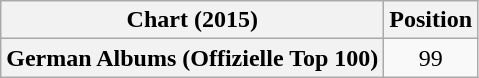<table class="wikitable plainrowheaders" style="text-align:center">
<tr>
<th scope="col">Chart (2015)</th>
<th scope="col">Position</th>
</tr>
<tr>
<th scope="row">German Albums (Offizielle Top 100)</th>
<td>99</td>
</tr>
</table>
